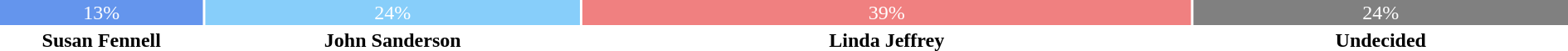<table style="width:100%; text-align:center;">
<tr style="color:white;">
<td style="background:cornflowerblue; width:13%;">13%</td>
<td style="background:lightskyblue; width:24%;">24%</td>
<td style="background:lightcoral; width:39%;">39%</td>
<td style="background:gray; width:24%;">24%</td>
</tr>
<tr>
<td><span><strong>Susan Fennell</strong></span></td>
<td><span><strong>John Sanderson</strong></span></td>
<td><span><strong>Linda Jeffrey</strong></span></td>
<td><span><strong>Undecided</strong></span></td>
</tr>
</table>
